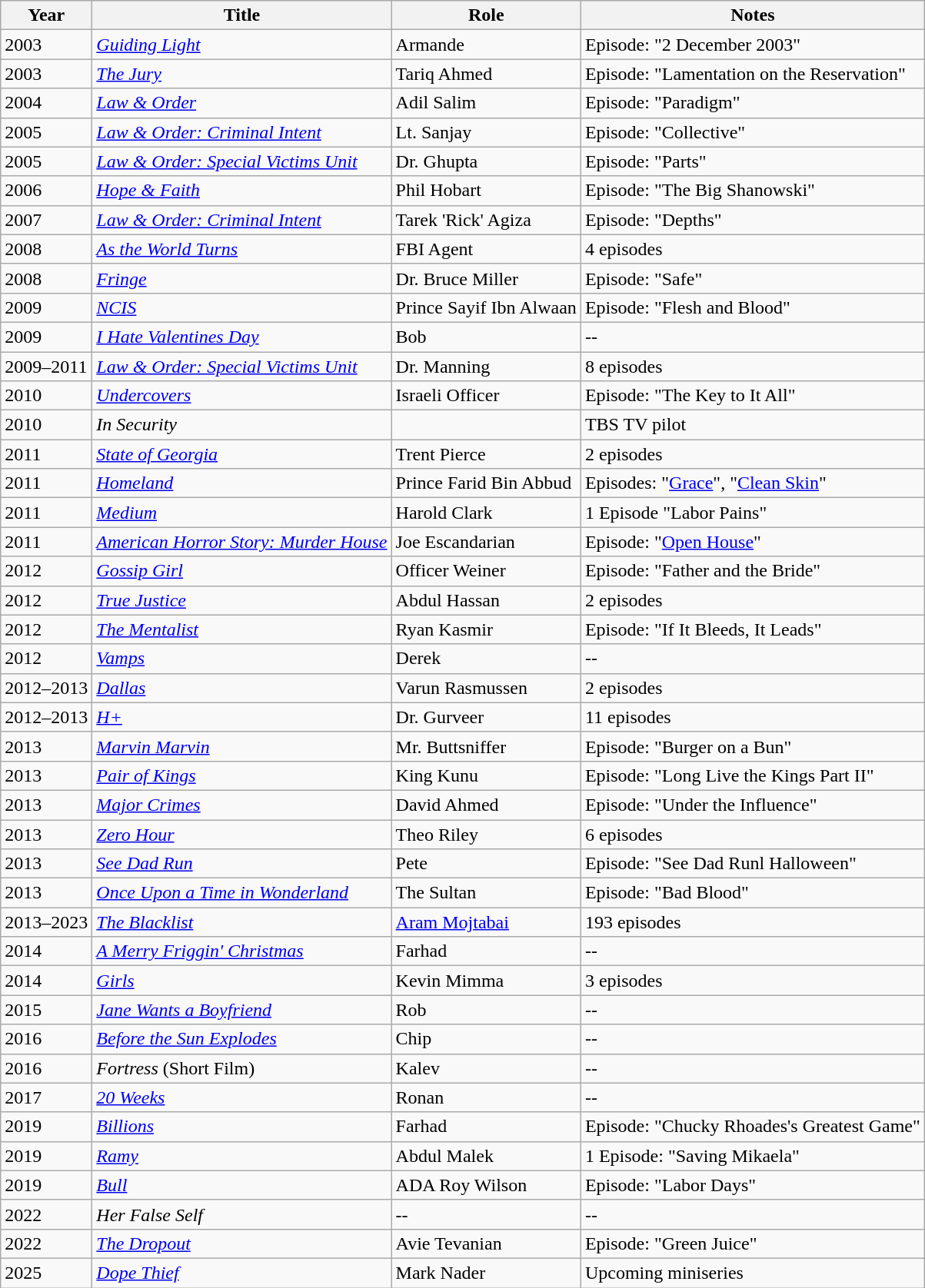<table class="wikitable sortable">
<tr>
<th>Year</th>
<th>Title</th>
<th>Role</th>
<th class="unsortable">Notes</th>
</tr>
<tr>
<td>2003</td>
<td><em><a href='#'>Guiding Light</a></em></td>
<td>Armande</td>
<td>Episode: "2 December 2003"</td>
</tr>
<tr>
<td>2003</td>
<td><em><a href='#'>The Jury</a></em></td>
<td>Tariq Ahmed</td>
<td>Episode: "Lamentation on the Reservation"</td>
</tr>
<tr>
<td>2004</td>
<td><em><a href='#'>Law & Order</a></em></td>
<td>Adil Salim</td>
<td>Episode: "Paradigm"</td>
</tr>
<tr>
<td>2005</td>
<td><em><a href='#'>Law & Order: Criminal Intent</a></em></td>
<td>Lt. Sanjay</td>
<td>Episode: "Collective"</td>
</tr>
<tr>
<td>2005</td>
<td><em><a href='#'>Law & Order: Special Victims Unit</a></em></td>
<td>Dr. Ghupta</td>
<td>Episode: "Parts"</td>
</tr>
<tr>
<td>2006</td>
<td><em><a href='#'>Hope & Faith</a></em></td>
<td>Phil Hobart</td>
<td>Episode: "The Big Shanowski"</td>
</tr>
<tr>
<td>2007</td>
<td><em><a href='#'>Law & Order: Criminal Intent</a></em></td>
<td>Tarek 'Rick' Agiza</td>
<td>Episode: "Depths"</td>
</tr>
<tr>
<td>2008</td>
<td><em><a href='#'>As the World Turns</a></em></td>
<td>FBI Agent</td>
<td>4 episodes</td>
</tr>
<tr>
<td>2008</td>
<td><em><a href='#'>Fringe</a></em></td>
<td>Dr. Bruce Miller</td>
<td>Episode: "Safe"</td>
</tr>
<tr>
<td>2009</td>
<td><em><a href='#'>NCIS</a></em></td>
<td>Prince Sayif Ibn Alwaan</td>
<td>Episode: "Flesh and Blood"</td>
</tr>
<tr>
<td>2009</td>
<td><em><a href='#'>I Hate Valentines Day</a></em></td>
<td>Bob</td>
<td>--</td>
</tr>
<tr>
<td>2009–2011</td>
<td><em><a href='#'>Law & Order: Special Victims Unit</a></em></td>
<td>Dr. Manning</td>
<td>8 episodes</td>
</tr>
<tr>
<td>2010</td>
<td><em><a href='#'>Undercovers</a></em></td>
<td>Israeli Officer</td>
<td>Episode: "The Key to It All"</td>
</tr>
<tr>
<td>2010</td>
<td><em>In Security</em></td>
<td></td>
<td>TBS TV pilot</td>
</tr>
<tr>
<td>2011</td>
<td><em><a href='#'>State of Georgia</a></em></td>
<td>Trent Pierce</td>
<td>2 episodes</td>
</tr>
<tr>
<td>2011</td>
<td><em><a href='#'>Homeland</a></em></td>
<td>Prince Farid Bin Abbud</td>
<td>Episodes: "<a href='#'>Grace</a>", "<a href='#'>Clean Skin</a>"</td>
</tr>
<tr>
<td>2011</td>
<td><em><a href='#'>Medium</a></em></td>
<td>Harold Clark</td>
<td>1 Episode "Labor Pains"</td>
</tr>
<tr>
<td>2011</td>
<td><em><a href='#'>American Horror Story: Murder House</a></em></td>
<td>Joe Escandarian</td>
<td>Episode: "<a href='#'>Open House</a>"</td>
</tr>
<tr>
<td>2012</td>
<td><em><a href='#'>Gossip Girl</a></em></td>
<td>Officer Weiner</td>
<td>Episode: "Father and the Bride"</td>
</tr>
<tr>
<td>2012</td>
<td><em><a href='#'>True Justice</a></em></td>
<td>Abdul Hassan</td>
<td>2 episodes</td>
</tr>
<tr>
<td>2012</td>
<td><em><a href='#'>The Mentalist</a></em></td>
<td>Ryan Kasmir</td>
<td>Episode: "If It Bleeds, It Leads"</td>
</tr>
<tr>
<td>2012</td>
<td><em><a href='#'>Vamps</a></em></td>
<td>Derek</td>
<td>--</td>
</tr>
<tr>
<td>2012–2013</td>
<td><em><a href='#'>Dallas</a></em></td>
<td>Varun Rasmussen</td>
<td>2 episodes</td>
</tr>
<tr>
<td>2012–2013</td>
<td><a href='#'><em>H+</em></a></td>
<td>Dr. Gurveer</td>
<td>11 episodes</td>
</tr>
<tr>
<td>2013</td>
<td><em><a href='#'>Marvin Marvin</a></em></td>
<td>Mr. Buttsniffer</td>
<td>Episode: "Burger on a Bun"</td>
</tr>
<tr>
<td>2013</td>
<td><em><a href='#'>Pair of Kings</a></em></td>
<td>King Kunu</td>
<td>Episode: "Long Live the Kings Part II"</td>
</tr>
<tr>
<td>2013</td>
<td><em><a href='#'>Major Crimes</a></em></td>
<td>David Ahmed</td>
<td>Episode: "Under the Influence"</td>
</tr>
<tr>
<td>2013</td>
<td><em><a href='#'>Zero Hour</a></em></td>
<td>Theo Riley</td>
<td>6 episodes</td>
</tr>
<tr>
<td>2013</td>
<td><em><a href='#'>See Dad Run</a></em></td>
<td>Pete</td>
<td>Episode: "See Dad Runl Halloween"</td>
</tr>
<tr>
<td>2013</td>
<td><em><a href='#'>Once Upon a Time in Wonderland</a></em></td>
<td>The Sultan</td>
<td>Episode: "Bad Blood"</td>
</tr>
<tr>
<td>2013–2023</td>
<td><em><a href='#'>The Blacklist</a></em></td>
<td><a href='#'>Aram Mojtabai</a></td>
<td>193 episodes</td>
</tr>
<tr>
<td>2014</td>
<td><em><a href='#'>A Merry Friggin' Christmas</a></em></td>
<td>Farhad</td>
<td>--</td>
</tr>
<tr>
<td>2014</td>
<td><em><a href='#'>Girls</a></em></td>
<td>Kevin Mimma</td>
<td>3 episodes</td>
</tr>
<tr>
<td>2015</td>
<td><em><a href='#'>Jane Wants a Boyfriend</a></em></td>
<td>Rob</td>
<td>--</td>
</tr>
<tr>
<td>2016</td>
<td><em><a href='#'>Before the Sun Explodes</a></em></td>
<td>Chip</td>
<td>--</td>
</tr>
<tr>
<td>2016</td>
<td><em>Fortress</em> (Short Film)</td>
<td>Kalev</td>
<td>--</td>
</tr>
<tr>
<td>2017</td>
<td><em><a href='#'>20 Weeks</a></em></td>
<td>Ronan</td>
<td>--</td>
</tr>
<tr>
<td>2019</td>
<td><em><a href='#'>Billions</a></em></td>
<td>Farhad</td>
<td>Episode: "Chucky Rhoades's Greatest Game"</td>
</tr>
<tr>
<td>2019</td>
<td><em><a href='#'>Ramy</a></em></td>
<td>Abdul Malek</td>
<td>1 Episode: "Saving Mikaela"</td>
</tr>
<tr>
<td>2019</td>
<td><em><a href='#'>Bull</a></em></td>
<td>ADA Roy Wilson</td>
<td>Episode: "Labor Days"</td>
</tr>
<tr>
<td>2022</td>
<td><em>Her False Self</em></td>
<td>--</td>
<td>--</td>
</tr>
<tr>
<td>2022</td>
<td><em><a href='#'>The Dropout</a></em></td>
<td>Avie Tevanian</td>
<td>Episode: "Green Juice"</td>
</tr>
<tr>
<td>2025</td>
<td><em><a href='#'>Dope Thief</a></em></td>
<td>Mark Nader</td>
<td>Upcoming miniseries</td>
</tr>
</table>
